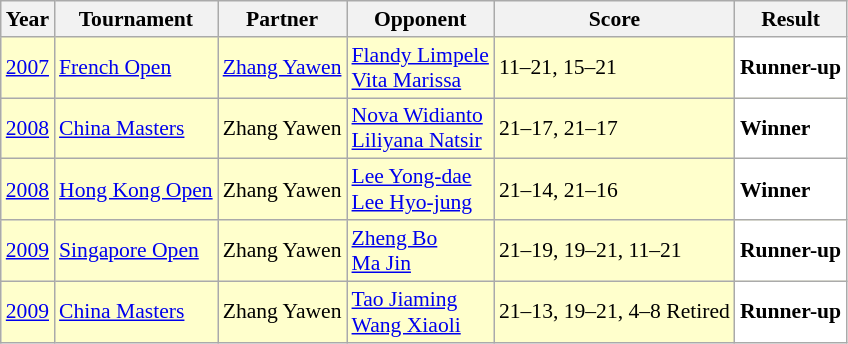<table class="sortable wikitable" style="font-size: 90%;">
<tr>
<th>Year</th>
<th>Tournament</th>
<th>Partner</th>
<th>Opponent</th>
<th>Score</th>
<th>Result</th>
</tr>
<tr style="background:#FFFFCC">
<td align="center"><a href='#'>2007</a></td>
<td align="left"><a href='#'>French Open</a></td>
<td align="left"> <a href='#'>Zhang Yawen</a></td>
<td align="left"> <a href='#'>Flandy Limpele</a> <br>  <a href='#'>Vita Marissa</a></td>
<td align="left">11–21, 15–21</td>
<td style="text-align:left; background:white"> <strong>Runner-up</strong></td>
</tr>
<tr style="background:#FFFFCC">
<td align="center"><a href='#'>2008</a></td>
<td align="left"><a href='#'>China Masters</a></td>
<td align="left"> Zhang Yawen</td>
<td align="left"> <a href='#'>Nova Widianto</a> <br>  <a href='#'>Liliyana Natsir</a></td>
<td align="left">21–17, 21–17</td>
<td style="text-align:left; background:white"> <strong>Winner</strong></td>
</tr>
<tr style="background:#FFFFCC">
<td align="center"><a href='#'>2008</a></td>
<td align="left"><a href='#'>Hong Kong Open</a></td>
<td align="left"> Zhang Yawen</td>
<td align="left"> <a href='#'>Lee Yong-dae</a> <br>  <a href='#'>Lee Hyo-jung</a></td>
<td align="left">21–14, 21–16</td>
<td style="text-align:left; background:white"> <strong>Winner</strong></td>
</tr>
<tr style="background:#FFFFCC">
<td align="center"><a href='#'>2009</a></td>
<td align="left"><a href='#'>Singapore Open</a></td>
<td align="left"> Zhang Yawen</td>
<td align="left"> <a href='#'>Zheng Bo</a> <br>  <a href='#'>Ma Jin</a></td>
<td align="left">21–19, 19–21, 11–21</td>
<td style="text-align:left; background:white"> <strong>Runner-up</strong></td>
</tr>
<tr style="background:#FFFFCC">
<td align="center"><a href='#'>2009</a></td>
<td align="left"><a href='#'>China Masters</a></td>
<td align="left"> Zhang Yawen</td>
<td align="left"> <a href='#'>Tao Jiaming</a> <br>  <a href='#'>Wang Xiaoli</a></td>
<td align="left">21–13, 19–21, 4–8 Retired</td>
<td style="text-align:left; background:white"> <strong>Runner-up</strong></td>
</tr>
</table>
